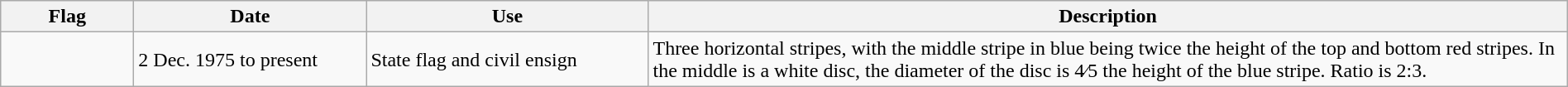<table class="wikitable" style="width:100%">
<tr>
<th width="100px">Flag</th>
<th width="180px">Date</th>
<th width="220px">Use</th>
<th style="min-width:200px">Description</th>
</tr>
<tr>
<td></td>
<td>2 Dec. 1975 to present</td>
<td>State flag and civil ensign</td>
<td>Three horizontal stripes, with the middle stripe in blue being twice the height of the top and bottom red stripes. In the middle is a white disc, the diameter of the disc is 4⁄5 the height of the blue stripe. Ratio is 2:3.</td>
</tr>
</table>
